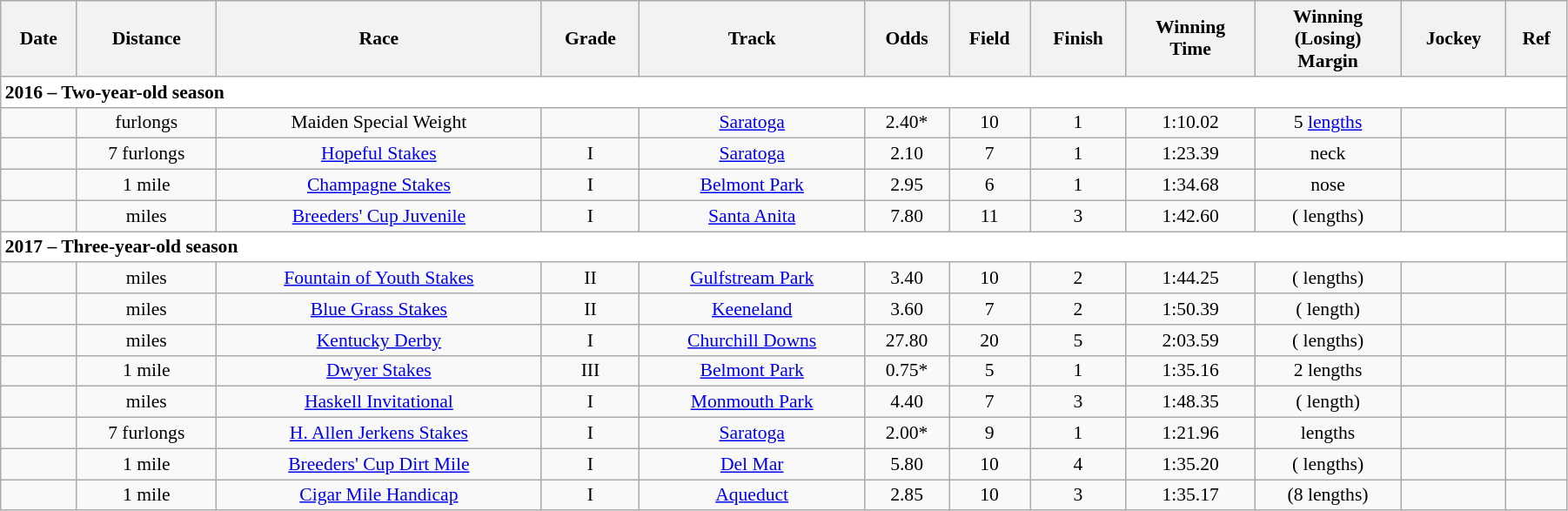<table class = "wikitable sortable" style="text-align:center; width:95%; font-size:90%">
<tr>
<th scope="col">Date</th>
<th scope="col">Distance</th>
<th scope="col">Race</th>
<th scope="col">Grade</th>
<th scope="col">Track</th>
<th scope="col">Odds</th>
<th scope="col">Field</th>
<th scope="col">Finish</th>
<th scope="col">Winning<br>Time</th>
<th scope="col">Winning<br>(Losing)<br>Margin</th>
<th scope="col">Jockey</th>
<th scope="col" class="unsortable">Ref</th>
</tr>
<tr style="background-color:white">
<td align="left" colspan=12><strong>2016 – Two-year-old season</strong></td>
</tr>
<tr>
<td></td>
<td>  furlongs</td>
<td>Maiden Special Weight</td>
<td></td>
<td><a href='#'>Saratoga</a></td>
<td>2.40*</td>
<td>10</td>
<td>1</td>
<td>1:10.02</td>
<td> 5 <a href='#'>lengths</a></td>
<td></td>
<td></td>
</tr>
<tr>
<td></td>
<td> 7 furlongs</td>
<td><a href='#'>Hopeful Stakes</a></td>
<td>I</td>
<td><a href='#'>Saratoga</a></td>
<td>2.10</td>
<td>7</td>
<td>1</td>
<td>1:23.39</td>
<td>  neck</td>
<td></td>
<td></td>
</tr>
<tr>
<td></td>
<td> 1 mile</td>
<td><a href='#'>Champagne Stakes</a></td>
<td>I</td>
<td><a href='#'>Belmont Park</a></td>
<td>2.95</td>
<td>6</td>
<td>1</td>
<td>1:34.68</td>
<td>  nose</td>
<td></td>
<td></td>
</tr>
<tr>
<td></td>
<td>  miles</td>
<td><a href='#'>Breeders' Cup Juvenile</a></td>
<td>I</td>
<td><a href='#'>Santa Anita</a></td>
<td>7.80</td>
<td>11</td>
<td>3</td>
<td>1:42.60</td>
<td> ( lengths)</td>
<td></td>
<td></td>
</tr>
<tr style="background-color:white">
<td align="left" colspan=12><strong>2017 – Three-year-old season</strong></td>
</tr>
<tr>
<td></td>
<td>  miles</td>
<td><a href='#'>Fountain of Youth Stakes</a></td>
<td> II</td>
<td><a href='#'>Gulfstream Park</a></td>
<td>3.40</td>
<td>10</td>
<td>2</td>
<td>1:44.25</td>
<td> ( lengths)</td>
<td></td>
<td></td>
</tr>
<tr>
<td></td>
<td>  miles</td>
<td><a href='#'>Blue Grass Stakes</a></td>
<td> II</td>
<td><a href='#'>Keeneland</a></td>
<td>3.60</td>
<td>7</td>
<td>2</td>
<td>1:50.39</td>
<td> ( length)</td>
<td></td>
<td></td>
</tr>
<tr>
<td></td>
<td>  miles</td>
<td><a href='#'>Kentucky Derby</a></td>
<td>I</td>
<td><a href='#'>Churchill Downs</a></td>
<td>27.80</td>
<td>20</td>
<td>5</td>
<td>2:03.59</td>
<td> ( lengths)</td>
<td></td>
<td></td>
</tr>
<tr>
<td></td>
<td> 1 mile</td>
<td><a href='#'>Dwyer Stakes</a></td>
<td> III</td>
<td><a href='#'>Belmont Park</a></td>
<td>0.75*</td>
<td>5</td>
<td>1</td>
<td>1:35.16</td>
<td> 2 lengths</td>
<td></td>
<td></td>
</tr>
<tr>
<td></td>
<td>  miles</td>
<td><a href='#'>Haskell Invitational</a></td>
<td>I</td>
<td><a href='#'>Monmouth Park</a></td>
<td>4.40</td>
<td>7</td>
<td>3</td>
<td>1:48.35</td>
<td> ( length)</td>
<td></td>
<td></td>
</tr>
<tr>
<td></td>
<td> 7 furlongs</td>
<td><a href='#'>H. Allen Jerkens Stakes</a></td>
<td>I</td>
<td><a href='#'>Saratoga</a></td>
<td>2.00*</td>
<td>9</td>
<td>1</td>
<td>1:21.96</td>
<td>  lengths</td>
<td></td>
<td></td>
</tr>
<tr>
<td></td>
<td> 1 mile</td>
<td><a href='#'>Breeders' Cup Dirt Mile</a></td>
<td>I</td>
<td><a href='#'>Del Mar</a></td>
<td>5.80</td>
<td>10</td>
<td>4</td>
<td>1:35.20</td>
<td> ( lengths)</td>
<td></td>
<td></td>
</tr>
<tr>
<td></td>
<td> 1 mile</td>
<td><a href='#'>Cigar Mile Handicap</a></td>
<td>I</td>
<td><a href='#'>Aqueduct</a></td>
<td>2.85</td>
<td>10</td>
<td>3</td>
<td>1:35.17</td>
<td> (8 lengths)</td>
<td></td>
<td></td>
</tr>
</table>
